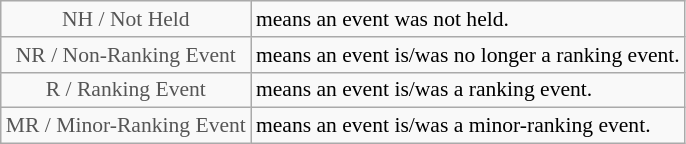<table class="wikitable" style="font-size:90%">
<tr>
<td style="text-align:center; color:#555555;" colspan="4">NH / Not Held</td>
<td>means an event was not held.</td>
</tr>
<tr>
<td style="text-align:center; color:#555555;" colspan="4">NR / Non-Ranking Event</td>
<td>means an event is/was no longer a ranking event.</td>
</tr>
<tr>
<td style="text-align:center; color:#555555;" colspan="4">R / Ranking Event</td>
<td>means an event is/was a ranking event.</td>
</tr>
<tr>
<td style="text-align:center; color:#555555;" colspan="4">MR / Minor-Ranking Event</td>
<td>means an event is/was a minor-ranking event.</td>
</tr>
</table>
